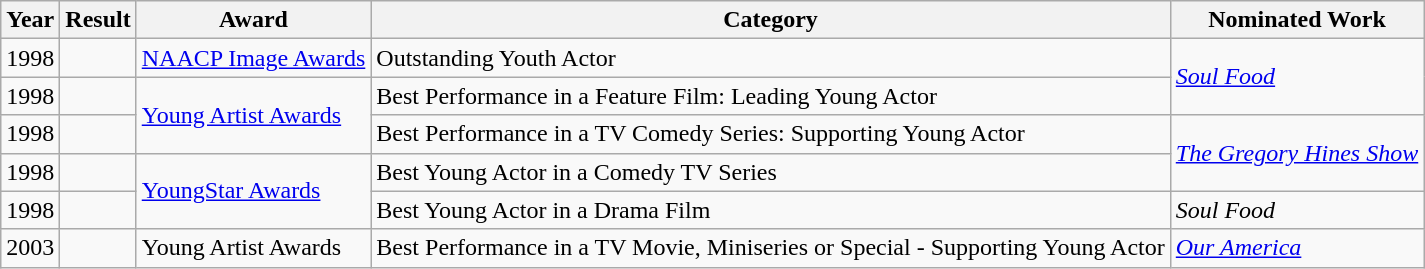<table Class="wikitable">
<tr>
<th>Year</th>
<th>Result</th>
<th>Award</th>
<th>Category</th>
<th>Nominated Work</th>
</tr>
<tr>
<td>1998</td>
<td></td>
<td><a href='#'>NAACP Image Awards</a></td>
<td>Outstanding Youth Actor</td>
<td rowspan=2><em><a href='#'>Soul Food</a></em></td>
</tr>
<tr>
<td>1998</td>
<td></td>
<td rowspan=2><a href='#'>Young Artist Awards</a></td>
<td>Best Performance in a Feature Film: Leading Young Actor</td>
</tr>
<tr>
<td>1998</td>
<td></td>
<td>Best Performance in a TV Comedy Series: Supporting Young Actor</td>
<td rowspan=2><em><a href='#'>The Gregory Hines Show</a></em></td>
</tr>
<tr>
<td>1998</td>
<td></td>
<td rowspan=2><a href='#'>YoungStar Awards</a></td>
<td>Best Young Actor in a Comedy TV Series</td>
</tr>
<tr>
<td>1998</td>
<td></td>
<td>Best Young Actor in a Drama Film</td>
<td><em>Soul Food</em></td>
</tr>
<tr>
<td>2003</td>
<td></td>
<td>Young Artist Awards</td>
<td>Best Performance in a TV Movie, Miniseries or Special - Supporting Young Actor</td>
<td><em><a href='#'>Our America</a></em></td>
</tr>
</table>
